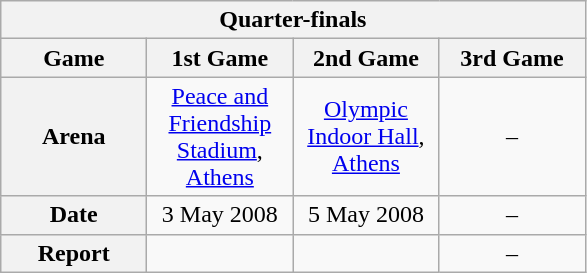<table class=wikitable style="text-align:center">
<tr>
<th colspan=4 width=360>Quarter-finals</th>
</tr>
<tr>
<th width=90>Game</th>
<th width=90>1st Game</th>
<th width=90>2nd Game</th>
<th width=90>3rd Game</th>
</tr>
<tr>
<th width=90>Arena</th>
<td width=90><a href='#'>Peace and Friendship Stadium</a>, <a href='#'>Athens</a></td>
<td width=90><a href='#'>Olympic Indoor Hall</a>, <a href='#'>Athens</a></td>
<td width=90>–</td>
</tr>
<tr>
<th width=90>Date</th>
<td width=90>3 May 2008</td>
<td width=90>5 May 2008</td>
<td width=90>–</td>
</tr>
<tr>
<th width=90>Report</th>
<td width=90></td>
<td width=90></td>
<td width=90>–</td>
</tr>
</table>
